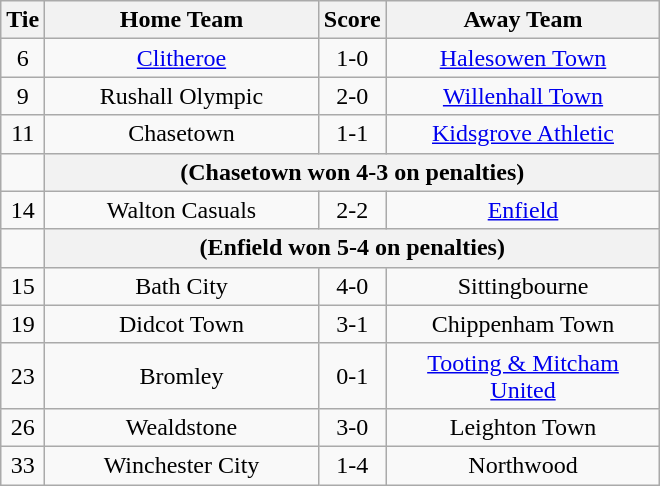<table class="wikitable" style="text-align:center;">
<tr>
<th width=20>Tie</th>
<th width=175>Home Team</th>
<th width=20>Score</th>
<th width=175>Away Team</th>
</tr>
<tr>
<td>6</td>
<td><a href='#'>Clitheroe</a></td>
<td>1-0</td>
<td><a href='#'>Halesowen Town</a></td>
</tr>
<tr>
<td>9</td>
<td>Rushall Olympic</td>
<td>2-0</td>
<td><a href='#'>Willenhall Town</a></td>
</tr>
<tr>
<td>11</td>
<td>Chasetown</td>
<td>1-1</td>
<td><a href='#'>Kidsgrove Athletic</a></td>
</tr>
<tr>
<td></td>
<th colspan="5">(Chasetown won 4-3 on penalties)</th>
</tr>
<tr>
<td>14</td>
<td>Walton Casuals</td>
<td>2-2</td>
<td><a href='#'>Enfield</a></td>
</tr>
<tr>
<td></td>
<th colspan="5">(Enfield won 5-4 on penalties)</th>
</tr>
<tr>
<td>15</td>
<td>Bath City</td>
<td>4-0</td>
<td>Sittingbourne</td>
</tr>
<tr>
<td>19</td>
<td>Didcot Town</td>
<td>3-1</td>
<td>Chippenham Town</td>
</tr>
<tr>
<td>23</td>
<td>Bromley</td>
<td>0-1</td>
<td><a href='#'>Tooting & Mitcham United</a></td>
</tr>
<tr>
<td>26</td>
<td>Wealdstone</td>
<td>3-0</td>
<td>Leighton Town</td>
</tr>
<tr>
<td>33</td>
<td>Winchester City</td>
<td>1-4</td>
<td>Northwood</td>
</tr>
</table>
